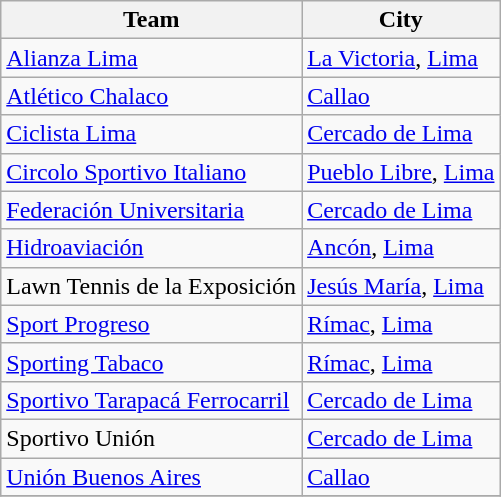<table class="wikitable sortable">
<tr>
<th>Team</th>
<th>City</th>
</tr>
<tr>
<td><a href='#'>Alianza Lima</a></td>
<td><a href='#'>La Victoria</a>, <a href='#'>Lima</a></td>
</tr>
<tr>
<td><a href='#'>Atlético Chalaco</a></td>
<td><a href='#'>Callao</a></td>
</tr>
<tr>
<td><a href='#'>Ciclista Lima</a></td>
<td><a href='#'>Cercado de Lima</a></td>
</tr>
<tr>
<td><a href='#'>Circolo Sportivo Italiano</a></td>
<td><a href='#'>Pueblo Libre</a>, <a href='#'>Lima</a></td>
</tr>
<tr>
<td><a href='#'>Federación Universitaria</a></td>
<td><a href='#'>Cercado de Lima</a></td>
</tr>
<tr>
<td><a href='#'>Hidroaviación</a></td>
<td><a href='#'>Ancón</a>, <a href='#'>Lima</a></td>
</tr>
<tr>
<td>Lawn Tennis de la Exposición</td>
<td><a href='#'>Jesús María</a>, <a href='#'>Lima</a></td>
</tr>
<tr>
<td><a href='#'>Sport Progreso</a></td>
<td><a href='#'>Rímac</a>, <a href='#'>Lima</a></td>
</tr>
<tr>
<td><a href='#'>Sporting Tabaco</a></td>
<td><a href='#'>Rímac</a>, <a href='#'>Lima</a></td>
</tr>
<tr>
<td><a href='#'>Sportivo Tarapacá Ferrocarril</a></td>
<td><a href='#'>Cercado de Lima</a></td>
</tr>
<tr>
<td>Sportivo Unión</td>
<td><a href='#'>Cercado de Lima</a></td>
</tr>
<tr>
<td><a href='#'>Unión Buenos Aires</a></td>
<td><a href='#'>Callao</a></td>
</tr>
<tr>
</tr>
</table>
